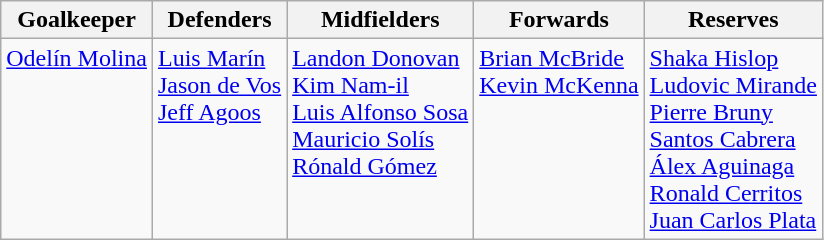<table class="wikitable">
<tr>
<th>Goalkeeper</th>
<th>Defenders</th>
<th>Midfielders</th>
<th>Forwards</th>
<th>Reserves</th>
</tr>
<tr valign="top">
<td> <a href='#'>Odelín Molina</a></td>
<td> <a href='#'>Luis Marín</a><br> <a href='#'>Jason de Vos</a><br> <a href='#'>Jeff Agoos</a></td>
<td> <a href='#'>Landon Donovan</a><br> <a href='#'>Kim Nam-il</a><br> <a href='#'>Luis Alfonso Sosa</a><br> <a href='#'>Mauricio Solís</a><br> <a href='#'>Rónald Gómez</a></td>
<td> <a href='#'>Brian McBride</a><br> <a href='#'>Kevin McKenna</a></td>
<td> <a href='#'>Shaka Hislop</a><br> <a href='#'>Ludovic Mirande</a><br> <a href='#'>Pierre Bruny</a><br> <a href='#'>Santos Cabrera</a><br> <a href='#'>Álex Aguinaga</a><br> <a href='#'>Ronald Cerritos</a><br> <a href='#'>Juan Carlos Plata</a></td>
</tr>
</table>
